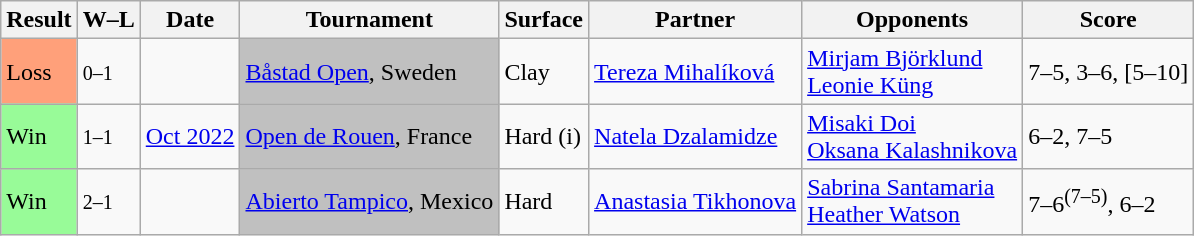<table class="sortable wikitable">
<tr>
<th>Result</th>
<th class=unsortable>W–L</th>
<th>Date</th>
<th>Tournament</th>
<th>Surface</th>
<th>Partner</th>
<th>Opponents</th>
<th class=unsortable>Score</th>
</tr>
<tr>
<td bgcolor=ffa07a>Loss</td>
<td><small>0–1</small></td>
<td><a href='#'></a></td>
<td bgcolor=silver><a href='#'>Båstad Open</a>, Sweden</td>
<td>Clay</td>
<td> <a href='#'>Tereza Mihalíková</a></td>
<td> <a href='#'>Mirjam Björklund</a> <br>  <a href='#'>Leonie Küng</a></td>
<td>7–5, 3–6, [5–10]</td>
</tr>
<tr>
<td style="background:#98fb98;">Win</td>
<td><small>1–1</small></td>
<td><a href='#'>Oct 2022</a></td>
<td style="background:silver;"><a href='#'>Open de Rouen</a>, France</td>
<td>Hard (i)</td>
<td> <a href='#'>Natela Dzalamidze</a></td>
<td> <a href='#'>Misaki Doi</a> <br>  <a href='#'>Oksana Kalashnikova</a></td>
<td>6–2, 7–5</td>
</tr>
<tr>
<td style="background:#98fb98;">Win</td>
<td><small>2–1</small></td>
<td><a href='#'></a></td>
<td bgcolor=silver><a href='#'>Abierto Tampico</a>, Mexico</td>
<td>Hard</td>
<td> <a href='#'>Anastasia Tikhonova</a></td>
<td> <a href='#'>Sabrina Santamaria</a> <br>  <a href='#'>Heather Watson</a></td>
<td>7–6<sup>(7–5)</sup>, 6–2</td>
</tr>
</table>
